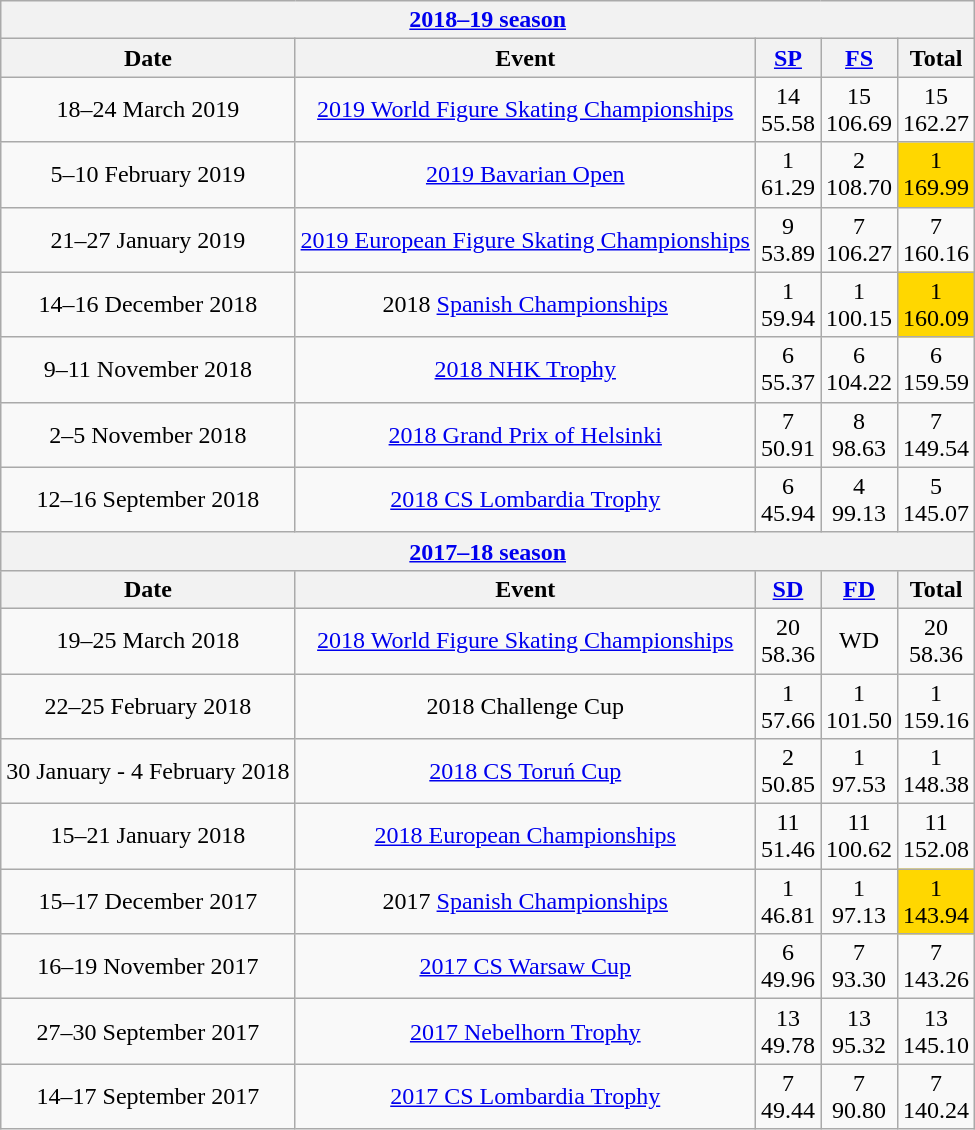<table class="wikitable" style="text-align:center">
<tr>
<th colspan=5><a href='#'>2018–19 season</a></th>
</tr>
<tr>
<th>Date</th>
<th>Event</th>
<th><a href='#'>SP</a></th>
<th><a href='#'>FS</a></th>
<th>Total</th>
</tr>
<tr>
<td>18–24 March 2019</td>
<td><a href='#'>2019 World Figure Skating Championships</a></td>
<td align=center>14 <br> 55.58</td>
<td align=center>15 <br> 106.69</td>
<td align=center>15 <br> 162.27</td>
</tr>
<tr>
<td>5–10 February 2019</td>
<td><a href='#'>2019 Bavarian Open</a></td>
<td align=center>1 <br> 61.29</td>
<td align=center>2 <br> 108.70</td>
<td align=center bgcolor=gold>1 <br> 169.99</td>
</tr>
<tr>
<td>21–27 January 2019</td>
<td><a href='#'>2019 European Figure Skating Championships</a></td>
<td align=center>9 <br> 53.89</td>
<td align=center>7 <br> 106.27</td>
<td align=center>7 <br> 160.16</td>
</tr>
<tr>
<td>14–16 December 2018</td>
<td>2018 <a href='#'>Spanish Championships</a></td>
<td align=center>1 <br> 59.94</td>
<td align=center>1 <br> 100.15</td>
<td align=center bgcolor=gold>1 <br> 160.09</td>
</tr>
<tr>
<td>9–11 November 2018</td>
<td><a href='#'>2018 NHK Trophy</a></td>
<td align=center>6 <br> 55.37</td>
<td align=center>6 <br> 104.22</td>
<td align=center>6 <br> 159.59</td>
</tr>
<tr>
<td>2–5 November 2018</td>
<td><a href='#'>2018 Grand Prix of Helsinki</a></td>
<td align=center>7 <br> 50.91</td>
<td align=center>8 <br> 98.63</td>
<td align=center>7 <br> 149.54</td>
</tr>
<tr>
<td>12–16 September 2018</td>
<td><a href='#'>2018 CS Lombardia Trophy</a></td>
<td align=center>6 <br> 45.94</td>
<td align=center>4 <br> 99.13</td>
<td align=center>5 <br> 145.07</td>
</tr>
<tr>
<th colspan=5><a href='#'>2017–18 season</a></th>
</tr>
<tr>
<th>Date</th>
<th>Event</th>
<th><a href='#'>SD</a></th>
<th><a href='#'>FD</a></th>
<th>Total</th>
</tr>
<tr>
<td>19–25 March 2018</td>
<td><a href='#'>2018 World Figure Skating Championships</a></td>
<td align=center>20 <br> 58.36</td>
<td align=center>WD</td>
<td align=center>20 <br> 58.36</td>
</tr>
<tr>
<td>22–25 February 2018</td>
<td>2018 Challenge Cup</td>
<td align=center>1 <br> 57.66</td>
<td align=center>1 <br> 101.50</td>
<td align=center>1 <br> 159.16</td>
</tr>
<tr>
<td>30 January - 4 February 2018</td>
<td><a href='#'>2018 CS Toruń Cup</a></td>
<td align=center>2 <br> 50.85</td>
<td align=center>1 <br> 97.53</td>
<td align=center>1 <br> 148.38</td>
</tr>
<tr>
<td>15–21 January 2018</td>
<td><a href='#'>2018 European Championships</a></td>
<td align=center>11 <br> 51.46</td>
<td align=center>11 <br> 100.62</td>
<td align=center>11 <br> 152.08</td>
</tr>
<tr>
<td>15–17 December 2017</td>
<td>2017 <a href='#'>Spanish Championships</a></td>
<td align=center>1 <br> 46.81</td>
<td align=center>1 <br> 97.13</td>
<td align=center bgcolor=Gold>1 <br> 143.94</td>
</tr>
<tr>
<td>16–19 November 2017</td>
<td><a href='#'>2017 CS Warsaw Cup</a></td>
<td align=center>6 <br> 49.96</td>
<td align=center>7 <br> 93.30</td>
<td align=center>7 <br> 143.26</td>
</tr>
<tr>
<td>27–30 September 2017</td>
<td><a href='#'>2017 Nebelhorn Trophy</a></td>
<td align=center>13 <br> 49.78</td>
<td align=center>13 <br> 95.32</td>
<td align=center>13 <br> 145.10</td>
</tr>
<tr>
<td>14–17 September 2017</td>
<td><a href='#'>2017 CS Lombardia Trophy</a></td>
<td align=center>7 <br> 49.44</td>
<td align=center>7 <br> 90.80</td>
<td align=center>7 <br> 140.24</td>
</tr>
</table>
